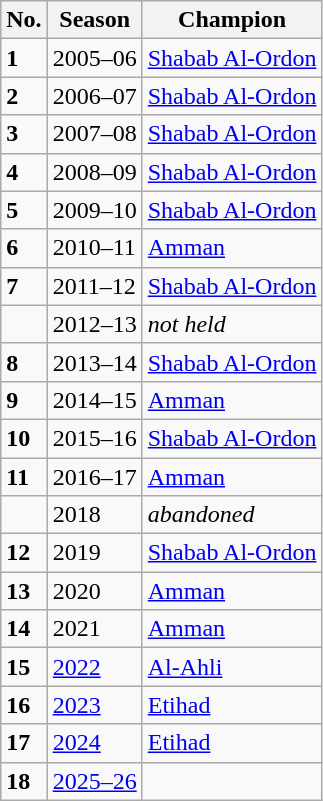<table class="wikitable sortable">
<tr>
<th>No.</th>
<th>Season</th>
<th>Champion</th>
</tr>
<tr>
<td><strong>1</strong></td>
<td>2005–06</td>
<td><a href='#'>Shabab Al-Ordon</a></td>
</tr>
<tr>
<td><strong>2</strong></td>
<td>2006–07</td>
<td><a href='#'>Shabab Al-Ordon</a></td>
</tr>
<tr>
<td><strong>3</strong></td>
<td>2007–08</td>
<td><a href='#'>Shabab Al-Ordon</a></td>
</tr>
<tr>
<td><strong>4</strong></td>
<td>2008–09</td>
<td><a href='#'>Shabab Al-Ordon</a></td>
</tr>
<tr>
<td><strong>5</strong></td>
<td>2009–10</td>
<td><a href='#'>Shabab Al-Ordon</a></td>
</tr>
<tr>
<td><strong>6</strong></td>
<td>2010–11</td>
<td><a href='#'>Amman</a></td>
</tr>
<tr>
<td><strong>7</strong></td>
<td>2011–12</td>
<td><a href='#'>Shabab Al-Ordon</a></td>
</tr>
<tr>
<td></td>
<td>2012–13</td>
<td><em>not held</em></td>
</tr>
<tr>
<td><strong>8</strong></td>
<td>2013–14</td>
<td><a href='#'>Shabab Al-Ordon</a></td>
</tr>
<tr>
<td><strong>9</strong></td>
<td>2014–15</td>
<td><a href='#'>Amman</a></td>
</tr>
<tr>
<td><strong>10</strong></td>
<td>2015–16</td>
<td><a href='#'>Shabab Al-Ordon</a></td>
</tr>
<tr>
<td><strong>11</strong></td>
<td>2016–17</td>
<td><a href='#'>Amman</a></td>
</tr>
<tr>
<td></td>
<td>2018</td>
<td><em>abandoned</em></td>
</tr>
<tr>
<td><strong>12</strong></td>
<td>2019</td>
<td><a href='#'>Shabab Al-Ordon</a></td>
</tr>
<tr>
<td><strong>13</strong></td>
<td>2020</td>
<td><a href='#'>Amman</a></td>
</tr>
<tr>
<td><strong>14</strong></td>
<td>2021</td>
<td><a href='#'>Amman</a></td>
</tr>
<tr>
<td><strong>15</strong></td>
<td><a href='#'>2022</a></td>
<td><a href='#'>Al-Ahli</a></td>
</tr>
<tr>
<td><strong>16</strong></td>
<td><a href='#'>2023</a></td>
<td><a href='#'>Etihad</a></td>
</tr>
<tr>
<td><strong>17</strong></td>
<td><a href='#'>2024</a></td>
<td><a href='#'>Etihad</a></td>
</tr>
<tr>
<td><strong>18</strong></td>
<td><a href='#'>2025–26</a></td>
<td></td>
</tr>
</table>
